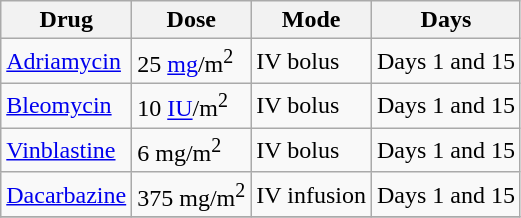<table class="wikitable">
<tr>
<th>Drug</th>
<th>Dose</th>
<th>Mode</th>
<th>Days</th>
</tr>
<tr>
<td><a href='#'>Adriamycin</a></td>
<td>25 <a href='#'>mg</a>/m<sup>2</sup></td>
<td>IV bolus</td>
<td>Days 1 and 15</td>
</tr>
<tr>
<td><a href='#'>Bleomycin</a></td>
<td>10 <a href='#'>IU</a>/m<sup>2</sup></td>
<td>IV bolus</td>
<td>Days 1 and 15</td>
</tr>
<tr>
<td><a href='#'>Vinblastine</a></td>
<td>6 mg/m<sup>2</sup></td>
<td>IV bolus</td>
<td>Days 1 and 15</td>
</tr>
<tr>
<td><a href='#'>Dacarbazine</a></td>
<td>375 mg/m<sup>2</sup></td>
<td>IV infusion</td>
<td>Days 1 and 15</td>
</tr>
<tr>
</tr>
</table>
